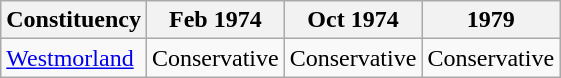<table class="wikitable">
<tr>
<th>Constituency</th>
<th>Feb 1974</th>
<th>Oct 1974</th>
<th>1979</th>
</tr>
<tr>
<td><a href='#'>Westmorland</a></td>
<td bgcolor=>Conservative</td>
<td bgcolor=>Conservative</td>
<td bgcolor=>Conservative</td>
</tr>
</table>
